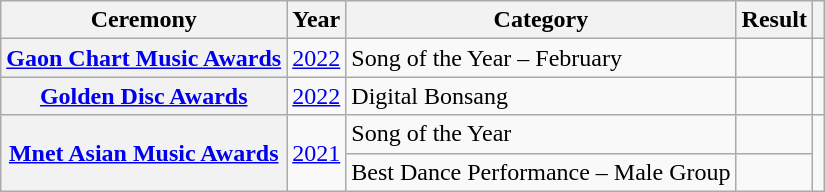<table class="wikitable sortable plainrowheaders">
<tr>
<th scope="col">Ceremony</th>
<th scope="col">Year</th>
<th scope="col">Category</th>
<th scope="col">Result</th>
<th scope="col" class="unsortable"></th>
</tr>
<tr>
<th scope="row"><a href='#'>Gaon Chart Music Awards</a></th>
<td style="text-align:center"><a href='#'>2022</a></td>
<td>Song of the Year – February</td>
<td></td>
<td style="text-align:center"></td>
</tr>
<tr>
<th scope="row"><a href='#'>Golden Disc Awards</a></th>
<td style="text-align:center"><a href='#'>2022</a></td>
<td>Digital Bonsang</td>
<td></td>
<td style="text-align:center"></td>
</tr>
<tr>
<th scope="row" rowspan="2"><a href='#'>Mnet Asian Music Awards</a></th>
<td style="text-align:center" rowspan="2"><a href='#'>2021</a></td>
<td>Song of the Year</td>
<td></td>
<td style="text-align:center" rowspan="2"></td>
</tr>
<tr>
<td>Best Dance Performance – Male Group</td>
<td></td>
</tr>
</table>
